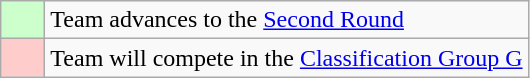<table class="wikitable">
<tr>
<td style="background:#ccffcc; width:22px;"></td>
<td>Team advances to the <a href='#'>Second Round</a></td>
</tr>
<tr>
<td style="background: #ffcccc;"></td>
<td>Team will compete in the <a href='#'>Classification Group G</a></td>
</tr>
</table>
